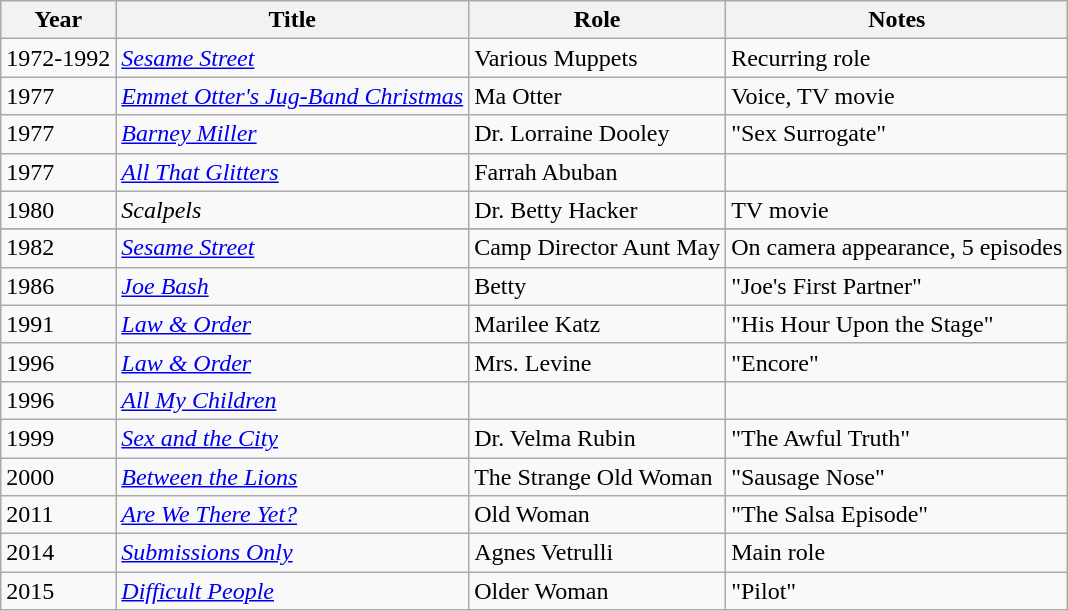<table class="wikitable sortable">
<tr>
<th>Year</th>
<th>Title</th>
<th>Role</th>
<th class="unsortable">Notes</th>
</tr>
<tr>
<td>1972-1992</td>
<td><em><a href='#'>Sesame Street</a></em></td>
<td>Various Muppets</td>
<td>Recurring role</td>
</tr>
<tr>
<td>1977</td>
<td><em><a href='#'>Emmet Otter's Jug-Band Christmas</a></em></td>
<td>Ma Otter</td>
<td>Voice, TV movie</td>
</tr>
<tr>
<td>1977</td>
<td><em><a href='#'>Barney Miller</a></em></td>
<td>Dr. Lorraine Dooley</td>
<td>"Sex Surrogate"</td>
</tr>
<tr>
<td>1977</td>
<td><em><a href='#'>All That Glitters</a></em></td>
<td>Farrah Abuban</td>
</tr>
<tr>
<td>1980</td>
<td><em>Scalpels</em></td>
<td>Dr. Betty Hacker</td>
<td>TV movie</td>
</tr>
<tr>
</tr>
<tr>
<td>1982</td>
<td><em><a href='#'>Sesame Street</a></em></td>
<td>Camp Director Aunt May</td>
<td>On camera appearance, 5 episodes</td>
</tr>
<tr>
<td>1986</td>
<td><em><a href='#'>Joe Bash</a></em></td>
<td>Betty</td>
<td>"Joe's First Partner"</td>
</tr>
<tr>
<td>1991</td>
<td><em><a href='#'>Law & Order</a></em></td>
<td>Marilee Katz</td>
<td>"His Hour Upon the Stage"</td>
</tr>
<tr>
<td>1996</td>
<td><em><a href='#'>Law & Order</a></em></td>
<td>Mrs. Levine</td>
<td>"Encore"</td>
</tr>
<tr>
<td>1996</td>
<td><em><a href='#'>All My Children</a></em></td>
<td></td>
</tr>
<tr>
<td>1999</td>
<td><em><a href='#'>Sex and the City</a></em></td>
<td>Dr. Velma Rubin</td>
<td>"The Awful Truth"</td>
</tr>
<tr>
<td>2000</td>
<td><em><a href='#'>Between the Lions</a></em></td>
<td>The Strange Old Woman</td>
<td>"Sausage Nose"</td>
</tr>
<tr>
<td>2011</td>
<td><em><a href='#'>Are We There Yet?</a></em></td>
<td>Old Woman</td>
<td>"The Salsa Episode"</td>
</tr>
<tr>
<td>2014</td>
<td><em><a href='#'>Submissions Only</a></em></td>
<td>Agnes Vetrulli</td>
<td>Main role</td>
</tr>
<tr>
<td>2015</td>
<td><em><a href='#'>Difficult People</a></em></td>
<td>Older Woman</td>
<td>"Pilot"</td>
</tr>
</table>
